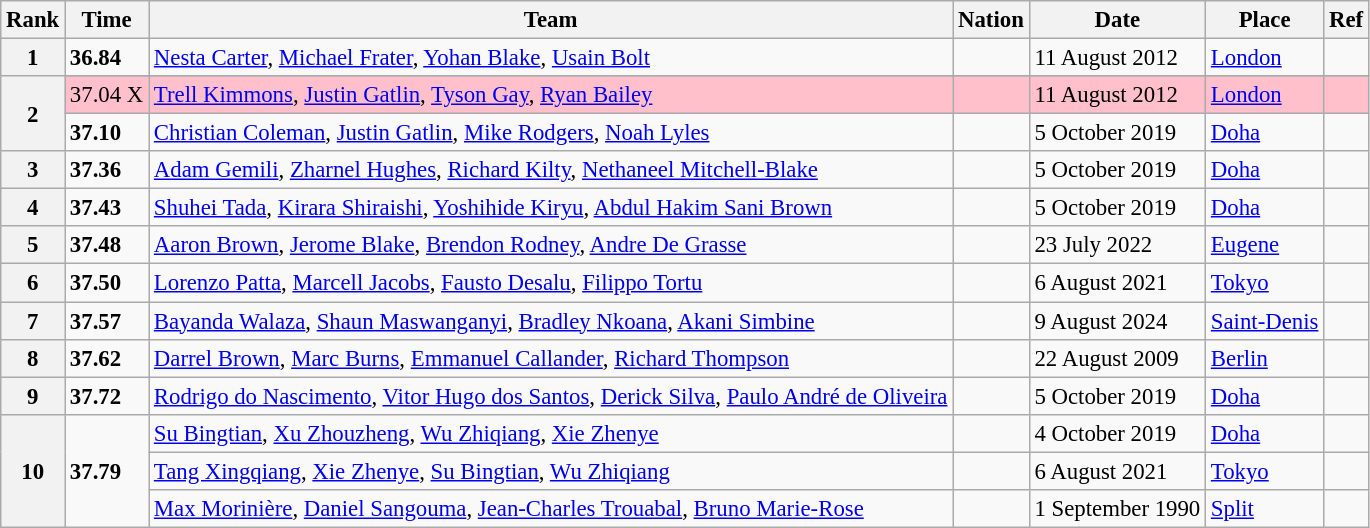<table class="wikitable" style="text-align:left; font-size:95%;">
<tr>
<th>Rank</th>
<th>Time</th>
<th>Team</th>
<th>Nation</th>
<th>Date</th>
<th>Place</th>
<th>Ref</th>
</tr>
<tr>
<th>1</th>
<td><strong>36.84</strong></td>
<td><a href='#'>Nesta Carter</a>, <a href='#'>Michael Frater</a>, <a href='#'>Yohan Blake</a>, <a href='#'>Usain Bolt</a></td>
<td></td>
<td>11 August 2012</td>
<td><a href='#'>London</a></td>
<td></td>
</tr>
<tr>
<th rowspan=3>2</th>
</tr>
<tr style="background:pink">
<td>37.04 X</td>
<td><a href='#'>Trell Kimmons</a>, <a href='#'>Justin Gatlin</a>, <a href='#'>Tyson Gay</a>, <a href='#'>Ryan Bailey</a></td>
<td></td>
<td>11 August 2012</td>
<td><a href='#'>London</a></td>
<td></td>
</tr>
<tr>
<td><strong>37.10</strong></td>
<td><a href='#'>Christian Coleman</a>, <a href='#'>Justin Gatlin</a>, <a href='#'>Mike Rodgers</a>, <a href='#'>Noah Lyles</a></td>
<td></td>
<td>5 October 2019</td>
<td><a href='#'>Doha</a></td>
<td></td>
</tr>
<tr>
<th>3</th>
<td><strong>37.36</strong></td>
<td><a href='#'>Adam Gemili</a>, <a href='#'>Zharnel Hughes</a>, <a href='#'>Richard Kilty</a>, <a href='#'>Nethaneel Mitchell-Blake</a></td>
<td></td>
<td>5 October 2019</td>
<td><a href='#'>Doha</a></td>
<td></td>
</tr>
<tr>
<th>4</th>
<td><strong>37.43</strong></td>
<td><a href='#'>Shuhei Tada</a>, <a href='#'>Kirara Shiraishi</a>, <a href='#'>Yoshihide Kiryu</a>, <a href='#'>Abdul Hakim Sani Brown</a></td>
<td></td>
<td>5 October 2019</td>
<td><a href='#'>Doha</a></td>
<td></td>
</tr>
<tr>
<th>5</th>
<td><strong>37.48</strong></td>
<td><a href='#'>Aaron Brown</a>, <a href='#'>Jerome Blake</a>, <a href='#'>Brendon Rodney</a>, <a href='#'>Andre De Grasse</a></td>
<td></td>
<td>23 July 2022</td>
<td><a href='#'>Eugene</a></td>
<td></td>
</tr>
<tr>
<th>6</th>
<td><strong>37.50</strong></td>
<td><a href='#'>Lorenzo Patta</a>, <a href='#'>Marcell Jacobs</a>, <a href='#'>Fausto Desalu</a>, <a href='#'>Filippo Tortu</a></td>
<td></td>
<td>6 August 2021</td>
<td><a href='#'>Tokyo</a></td>
<td></td>
</tr>
<tr>
<th>7</th>
<td><strong>37.57</strong></td>
<td><a href='#'>Bayanda Walaza</a>, <a href='#'>Shaun Maswanganyi</a>, <a href='#'>Bradley Nkoana</a>, <a href='#'>Akani Simbine</a></td>
<td></td>
<td>9 August 2024</td>
<td><a href='#'>Saint-Denis</a></td>
<td></td>
</tr>
<tr>
<th>8</th>
<td><strong>37.62</strong></td>
<td><a href='#'>Darrel Brown</a>, <a href='#'>Marc Burns</a>, <a href='#'>Emmanuel Callander</a>, <a href='#'>Richard Thompson</a></td>
<td></td>
<td>22 August 2009</td>
<td><a href='#'>Berlin</a></td>
<td></td>
</tr>
<tr>
<th>9</th>
<td><strong>37.72</strong></td>
<td><a href='#'>Rodrigo do Nascimento</a>, <a href='#'>Vitor Hugo dos Santos</a>, <a href='#'>Derick Silva</a>, <a href='#'>Paulo André de Oliveira</a></td>
<td></td>
<td>5 October 2019</td>
<td><a href='#'>Doha</a></td>
<td></td>
</tr>
<tr>
<th rowspan=3>10</th>
<td rowspan=3><strong>37.79</strong></td>
<td><a href='#'>Su Bingtian</a>, <a href='#'>Xu Zhouzheng</a>, <a href='#'>Wu Zhiqiang</a>, <a href='#'>Xie Zhenye</a></td>
<td></td>
<td>4 October 2019</td>
<td><a href='#'>Doha</a></td>
<td></td>
</tr>
<tr>
<td><a href='#'>Tang Xingqiang</a>, <a href='#'>Xie Zhenye</a>, <a href='#'>Su Bingtian</a>, <a href='#'>Wu Zhiqiang</a></td>
<td></td>
<td>6 August 2021</td>
<td><a href='#'>Tokyo</a></td>
<td></td>
</tr>
<tr>
<td><a href='#'>Max Morinière</a>, <a href='#'>Daniel Sangouma</a>, <a href='#'>Jean-Charles Trouabal</a>, <a href='#'>Bruno Marie-Rose</a></td>
<td></td>
<td>1 September 1990</td>
<td><a href='#'>Split</a></td>
<td></td>
</tr>
</table>
